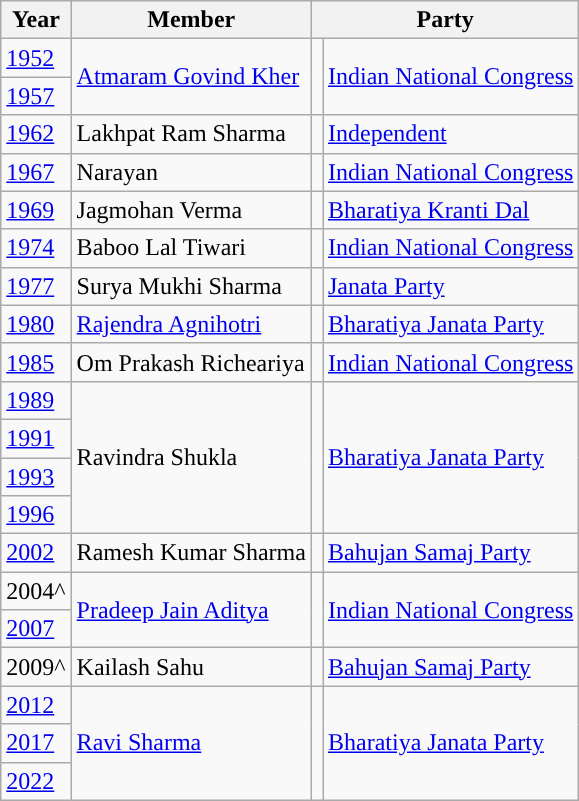<table class="wikitable">
<tr>
<th>Year</th>
<th>Member</th>
<th colspan="2">Party</th>
</tr>
<tr>
<td><a href='#'>1952</a></td>
<td rowspan="2"><a href='#'>Atmaram Govind Kher</a></td>
<td rowspan="2" style="background-color: "></td>
<td rowspan="2"><a href='#'>Indian National Congress</a></td>
</tr>
<tr>
<td><a href='#'>1957</a></td>
</tr>
<tr>
<td><a href='#'>1962</a></td>
<td>Lakhpat Ram Sharma</td>
<td style="background-color: "></td>
<td><a href='#'>Independent</a></td>
</tr>
<tr>
<td><a href='#'>1967</a></td>
<td>Narayan</td>
<td style="background-color: "></td>
<td><a href='#'>Indian National Congress</a></td>
</tr>
<tr>
<td><a href='#'>1969</a></td>
<td>Jagmohan Verma</td>
<td style="background-color: "></td>
<td><a href='#'>Bharatiya Kranti Dal</a></td>
</tr>
<tr>
<td><a href='#'>1974</a></td>
<td>Baboo Lal Tiwari</td>
<td style="background-color: "></td>
<td><a href='#'>Indian National Congress</a></td>
</tr>
<tr>
<td><a href='#'>1977</a></td>
<td>Surya Mukhi Sharma</td>
<td style="background-color: "></td>
<td><a href='#'>Janata Party</a></td>
</tr>
<tr>
<td><a href='#'>1980</a></td>
<td><a href='#'>Rajendra Agnihotri</a></td>
<td style="background-color: "></td>
<td><a href='#'>Bharatiya Janata Party</a></td>
</tr>
<tr>
<td><a href='#'>1985</a></td>
<td>Om Prakash Richeariya</td>
<td style="background-color: "></td>
<td><a href='#'>Indian National Congress</a></td>
</tr>
<tr>
<td><a href='#'>1989</a></td>
<td rowspan="4">Ravindra Shukla</td>
<td rowspan="4" style="background-color: "></td>
<td rowspan="4"><a href='#'>Bharatiya Janata Party</a></td>
</tr>
<tr>
<td><a href='#'>1991</a></td>
</tr>
<tr>
<td><a href='#'>1993</a></td>
</tr>
<tr>
<td><a href='#'>1996</a></td>
</tr>
<tr>
<td><a href='#'>2002</a></td>
<td>Ramesh Kumar Sharma</td>
<td style="background-color: "></td>
<td><a href='#'>Bahujan Samaj Party</a></td>
</tr>
<tr>
<td>2004^</td>
<td rowspan="2"><a href='#'>Pradeep Jain Aditya</a></td>
<td rowspan="2" style="background-color: "></td>
<td rowspan="2"><a href='#'>Indian National Congress</a></td>
</tr>
<tr>
<td><a href='#'>2007</a></td>
</tr>
<tr>
<td>2009^</td>
<td>Kailash Sahu</td>
<td style="background-color: "></td>
<td><a href='#'>Bahujan Samaj Party</a></td>
</tr>
<tr>
<td><a href='#'>2012</a></td>
<td rowspan="3"><a href='#'>Ravi Sharma</a></td>
<td rowspan="3" style="background-color: "></td>
<td rowspan="3"><a href='#'>Bharatiya Janata Party</a></td>
</tr>
<tr>
<td><a href='#'>2017</a></td>
</tr>
<tr>
<td><a href='#'>2022</a></td>
</tr>
</table>
